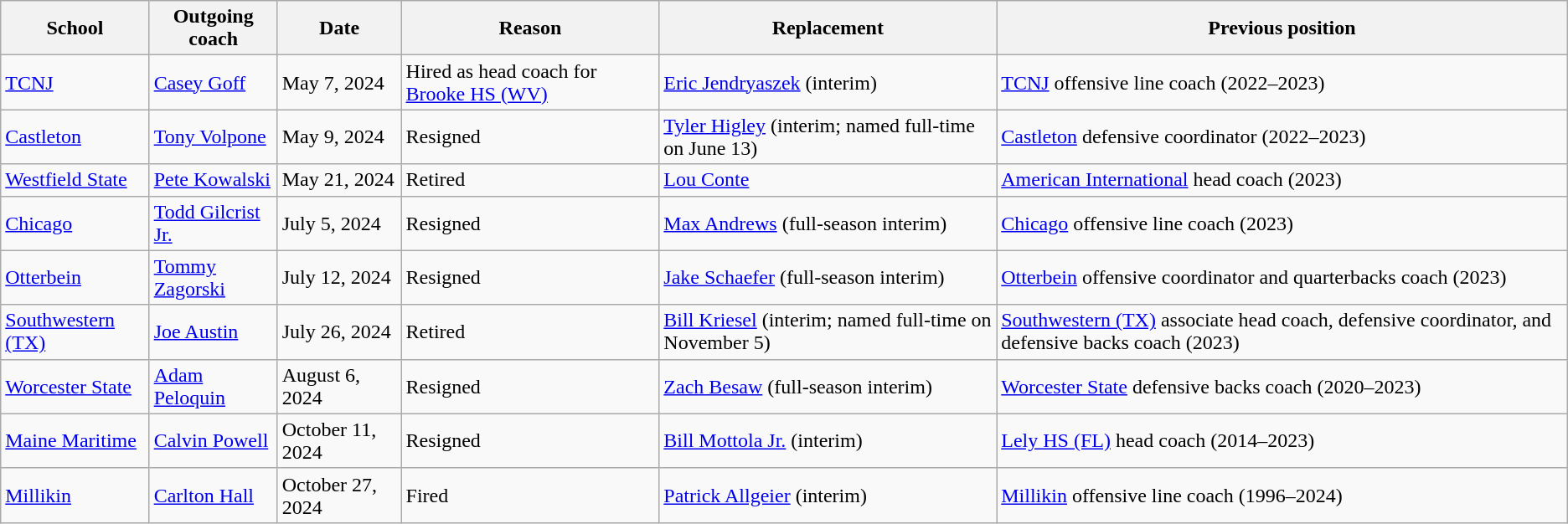<table class="wikitable sortable">
<tr>
<th>School</th>
<th>Outgoing coach</th>
<th>Date</th>
<th>Reason</th>
<th>Replacement</th>
<th>Previous position</th>
</tr>
<tr>
<td><a href='#'>TCNJ</a></td>
<td><a href='#'>Casey Goff</a></td>
<td>May 7, 2024</td>
<td>Hired as head coach for <a href='#'>Brooke HS (WV)</a></td>
<td><a href='#'>Eric Jendryaszek</a> (interim)</td>
<td><a href='#'>TCNJ</a> offensive line coach (2022–2023)</td>
</tr>
<tr>
<td><a href='#'>Castleton</a></td>
<td><a href='#'>Tony Volpone</a></td>
<td>May 9, 2024</td>
<td>Resigned</td>
<td><a href='#'>Tyler Higley</a> (interim; named full-time on June 13)</td>
<td><a href='#'>Castleton</a> defensive coordinator (2022–2023)</td>
</tr>
<tr>
<td><a href='#'>Westfield State</a></td>
<td><a href='#'>Pete Kowalski</a></td>
<td>May 21, 2024</td>
<td>Retired</td>
<td><a href='#'>Lou Conte</a></td>
<td><a href='#'>American International</a> head coach (2023)</td>
</tr>
<tr>
<td><a href='#'>Chicago</a></td>
<td><a href='#'>Todd Gilcrist Jr.</a></td>
<td>July 5, 2024</td>
<td>Resigned</td>
<td><a href='#'>Max Andrews</a> (full-season interim)</td>
<td><a href='#'>Chicago</a> offensive line coach (2023)</td>
</tr>
<tr>
<td><a href='#'>Otterbein</a></td>
<td><a href='#'>Tommy Zagorski</a></td>
<td>July 12, 2024</td>
<td>Resigned</td>
<td><a href='#'>Jake Schaefer</a> (full-season interim)</td>
<td><a href='#'>Otterbein</a> offensive coordinator and quarterbacks coach (2023)</td>
</tr>
<tr>
<td><a href='#'>Southwestern (TX)</a></td>
<td><a href='#'>Joe Austin</a></td>
<td>July 26, 2024</td>
<td>Retired</td>
<td><a href='#'>Bill Kriesel</a> (interim; named full-time on November 5)</td>
<td><a href='#'>Southwestern (TX)</a> associate head coach, defensive coordinator, and defensive backs coach (2023)</td>
</tr>
<tr>
<td><a href='#'>Worcester State</a></td>
<td><a href='#'>Adam Peloquin</a></td>
<td>August 6, 2024</td>
<td>Resigned</td>
<td><a href='#'>Zach Besaw</a> (full-season interim)</td>
<td><a href='#'>Worcester State</a> defensive backs coach (2020–2023)</td>
</tr>
<tr>
<td><a href='#'>Maine Maritime</a></td>
<td><a href='#'>Calvin Powell</a></td>
<td>October 11, 2024</td>
<td>Resigned</td>
<td><a href='#'>Bill Mottola Jr.</a> (interim)</td>
<td><a href='#'>Lely HS (FL)</a> head coach (2014–2023)</td>
</tr>
<tr>
<td><a href='#'>Millikin</a></td>
<td><a href='#'>Carlton Hall</a></td>
<td>October 27, 2024</td>
<td>Fired</td>
<td><a href='#'>Patrick Allgeier</a> (interim)</td>
<td><a href='#'>Millikin</a> offensive line coach (1996–2024)</td>
</tr>
</table>
